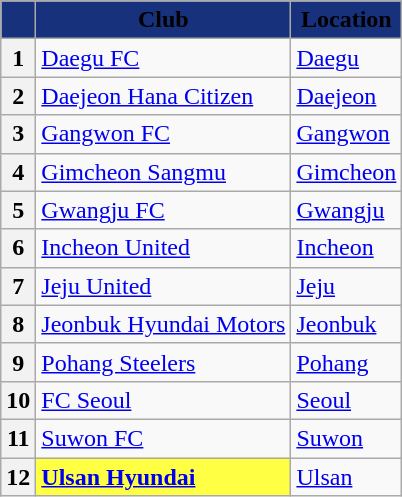<table class="wikitable sortable" style="text-align:left">
<tr>
<th style="background:#17317c;"></th>
<th style="background:#17317c;"><span>Club</span></th>
<th style="background:#17317c;"><span>Location</span></th>
</tr>
<tr>
<th>1</th>
<td><a href='#'>Daegu FC</a></td>
<td><a href='#'>Daegu</a></td>
</tr>
<tr>
<th>2</th>
<td><a href='#'>Daejeon Hana Citizen</a></td>
<td><a href='#'>Daejeon</a></td>
</tr>
<tr>
<th>3</th>
<td><a href='#'>Gangwon FC</a></td>
<td><a href='#'>Gangwon</a></td>
</tr>
<tr>
<th>4</th>
<td><a href='#'>Gimcheon Sangmu</a></td>
<td><a href='#'>Gimcheon</a></td>
</tr>
<tr>
<th>5</th>
<td><a href='#'>Gwangju FC</a></td>
<td><a href='#'>Gwangju</a></td>
</tr>
<tr>
<th>6</th>
<td><a href='#'>Incheon United</a></td>
<td><a href='#'>Incheon</a></td>
</tr>
<tr>
<th>7</th>
<td><a href='#'>Jeju United</a></td>
<td><a href='#'>Jeju</a></td>
</tr>
<tr>
<th>8</th>
<td><a href='#'>Jeonbuk Hyundai Motors</a></td>
<td><a href='#'>Jeonbuk</a></td>
</tr>
<tr>
<th>9</th>
<td><a href='#'>Pohang Steelers</a></td>
<td><a href='#'>Pohang</a></td>
</tr>
<tr>
<th>10</th>
<td><a href='#'>FC Seoul</a></td>
<td><a href='#'>Seoul</a></td>
</tr>
<tr>
<th>11</th>
<td><a href='#'>Suwon FC</a></td>
<td><a href='#'>Suwon</a></td>
</tr>
<tr>
<th>12</th>
<td bgcolor=#ffff44><strong><a href='#'>Ulsan Hyundai</a></strong></td>
<td><a href='#'>Ulsan</a></td>
</tr>
</table>
